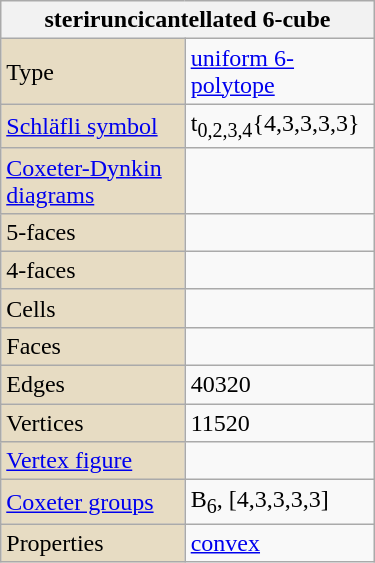<table class="wikitable" align="right" style="margin-left:10px" width="250">
<tr>
<th bgcolor=#e7dcc3 colspan=2>steriruncicantellated 6-cube</th>
</tr>
<tr>
<td bgcolor=#e7dcc3>Type</td>
<td><a href='#'>uniform 6-polytope</a></td>
</tr>
<tr>
<td bgcolor=#e7dcc3><a href='#'>Schläfli symbol</a></td>
<td>t<sub>0,2,3,4</sub>{4,3,3,3,3}</td>
</tr>
<tr>
<td bgcolor=#e7dcc3><a href='#'>Coxeter-Dynkin diagrams</a></td>
<td></td>
</tr>
<tr>
<td bgcolor=#e7dcc3>5-faces</td>
<td></td>
</tr>
<tr>
<td bgcolor=#e7dcc3>4-faces</td>
<td></td>
</tr>
<tr>
<td bgcolor=#e7dcc3>Cells</td>
<td></td>
</tr>
<tr>
<td bgcolor=#e7dcc3>Faces</td>
<td></td>
</tr>
<tr>
<td bgcolor=#e7dcc3>Edges</td>
<td>40320</td>
</tr>
<tr>
<td bgcolor=#e7dcc3>Vertices</td>
<td>11520</td>
</tr>
<tr>
<td bgcolor=#e7dcc3><a href='#'>Vertex figure</a></td>
<td></td>
</tr>
<tr>
<td bgcolor=#e7dcc3><a href='#'>Coxeter groups</a></td>
<td>B<sub>6</sub>, [4,3,3,3,3]</td>
</tr>
<tr>
<td bgcolor=#e7dcc3>Properties</td>
<td><a href='#'>convex</a></td>
</tr>
</table>
